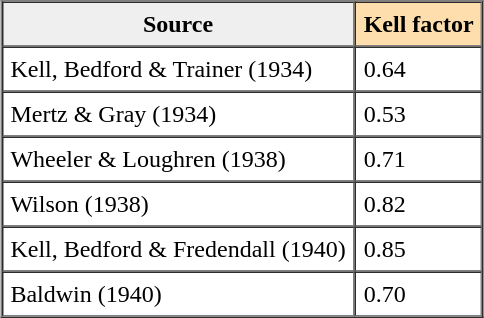<table border="1" cellpadding="5" cellspacing="0" align="center">
<tr>
<th style="background:#efefef;">Source</th>
<th colspan="2" style="background:#ffdead;">Kell factor</th>
</tr>
<tr>
<td>Kell, Bedford & Trainer (1934)</td>
<td>0.64</td>
</tr>
<tr>
<td>Mertz & Gray (1934)</td>
<td>0.53</td>
</tr>
<tr>
<td>Wheeler & Loughren (1938)</td>
<td>0.71</td>
</tr>
<tr>
<td>Wilson (1938)</td>
<td>0.82</td>
</tr>
<tr>
<td>Kell, Bedford & Fredendall (1940)</td>
<td>0.85</td>
</tr>
<tr>
<td>Baldwin (1940)</td>
<td>0.70</td>
</tr>
</table>
